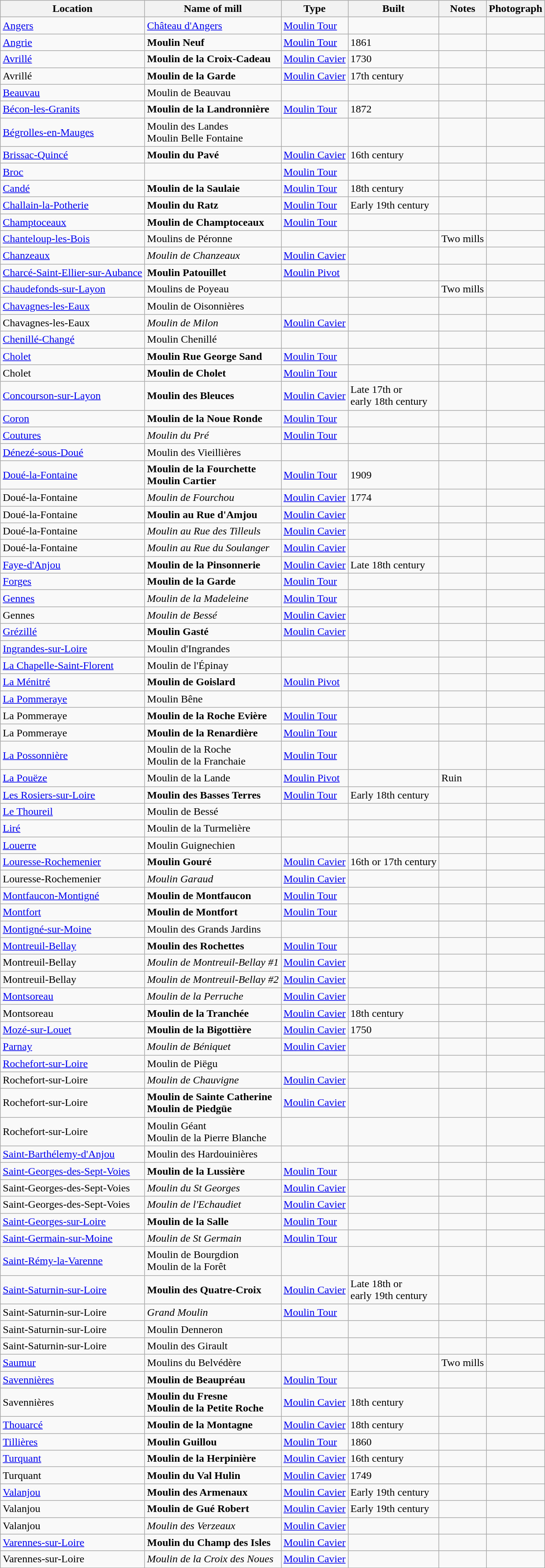<table class="wikitable">
<tr>
<th>Location</th>
<th>Name of mill</th>
<th>Type</th>
<th>Built</th>
<th>Notes</th>
<th>Photograph</th>
</tr>
<tr>
<td><a href='#'>Angers</a></td>
<td><a href='#'>Château d'Angers</a></td>
<td><a href='#'>Moulin Tour</a></td>
<td></td>
<td></td>
<td></td>
</tr>
<tr>
<td><a href='#'>Angrie</a></td>
<td><strong>Moulin Neuf</strong></td>
<td><a href='#'>Moulin Tour</a></td>
<td>1861</td>
<td> </td>
<td></td>
</tr>
<tr>
<td><a href='#'>Avrillé</a></td>
<td><strong>Moulin de la Croix-Cadeau</strong></td>
<td><a href='#'>Moulin Cavier</a></td>
<td>1730</td>
<td> </td>
<td></td>
</tr>
<tr>
<td>Avrillé</td>
<td><strong>Moulin de la Garde</strong></td>
<td><a href='#'>Moulin Cavier</a></td>
<td>17th century</td>
<td> </td>
<td></td>
</tr>
<tr>
<td><a href='#'>Beauvau</a></td>
<td>Moulin de Beauvau</td>
<td></td>
<td></td>
<td></td>
<td></td>
</tr>
<tr>
<td><a href='#'>Bécon-les-Granits</a></td>
<td><strong>Moulin de la Landronnière</strong></td>
<td><a href='#'>Moulin Tour</a></td>
<td>1872</td>
<td> </td>
<td></td>
</tr>
<tr>
<td><a href='#'>Bégrolles-en-Mauges</a></td>
<td>Moulin des Landes<br>Moulin Belle Fontaine</td>
<td></td>
<td></td>
<td></td>
<td></td>
</tr>
<tr>
<td><a href='#'>Brissac-Quincé</a></td>
<td><strong>Moulin du Pavé</strong></td>
<td><a href='#'>Moulin Cavier</a></td>
<td>16th century</td>
<td> </td>
<td></td>
</tr>
<tr>
<td><a href='#'>Broc</a></td>
<td></td>
<td><a href='#'>Moulin Tour</a></td>
<td></td>
<td></td>
<td></td>
</tr>
<tr>
<td><a href='#'>Candé</a></td>
<td><strong>Moulin de la Saulaie</strong></td>
<td><a href='#'>Moulin Tour</a></td>
<td>18th century</td>
<td> </td>
<td></td>
</tr>
<tr>
<td><a href='#'>Challain-la-Potherie</a></td>
<td><strong>Moulin du Ratz</strong></td>
<td><a href='#'>Moulin Tour</a></td>
<td>Early 19th century</td>
<td> </td>
<td></td>
</tr>
<tr>
<td><a href='#'>Champtoceaux</a></td>
<td><strong>Moulin de Champtoceaux</strong></td>
<td><a href='#'>Moulin Tour</a></td>
<td></td>
<td> </td>
<td></td>
</tr>
<tr>
<td><a href='#'>Chanteloup-les-Bois</a></td>
<td>Moulins de Péronne</td>
<td></td>
<td></td>
<td>Two mills</td>
<td></td>
</tr>
<tr>
<td><a href='#'>Chanzeaux</a></td>
<td><em>Moulin de Chanzeaux</em></td>
<td><a href='#'>Moulin Cavier</a></td>
<td></td>
<td> </td>
<td></td>
</tr>
<tr>
<td><a href='#'>Charcé-Saint-Ellier-sur-Aubance</a></td>
<td><strong>Moulin Patouillet</strong></td>
<td><a href='#'>Moulin Pivot</a></td>
<td></td>
<td> </td>
<td></td>
</tr>
<tr>
<td><a href='#'>Chaudefonds-sur-Layon</a></td>
<td>Moulins de Poyeau</td>
<td></td>
<td></td>
<td>Two mills</td>
<td></td>
</tr>
<tr>
<td><a href='#'>Chavagnes-les-Eaux</a></td>
<td>Moulin de Oisonnières</td>
<td></td>
<td></td>
<td></td>
<td></td>
</tr>
<tr>
<td>Chavagnes-les-Eaux</td>
<td><em>Moulin de Milon</em></td>
<td><a href='#'>Moulin Cavier</a></td>
<td></td>
<td> </td>
<td></td>
</tr>
<tr>
<td><a href='#'>Chenillé-Changé</a></td>
<td>Moulin Chenillé</td>
<td></td>
<td></td>
<td></td>
<td></td>
</tr>
<tr>
<td><a href='#'>Cholet</a></td>
<td><strong>Moulin Rue George Sand</strong></td>
<td><a href='#'>Moulin Tour</a></td>
<td></td>
<td> </td>
<td></td>
</tr>
<tr>
<td>Cholet</td>
<td><strong>Moulin de Cholet</strong></td>
<td><a href='#'>Moulin Tour</a></td>
<td></td>
<td> </td>
<td></td>
</tr>
<tr>
<td><a href='#'>Concourson-sur-Layon</a></td>
<td><strong>Moulin des Bleuces</strong></td>
<td><a href='#'>Moulin Cavier</a></td>
<td>Late 17th or<br>early 18th century</td>
<td> </td>
<td></td>
</tr>
<tr>
<td><a href='#'>Coron</a></td>
<td><strong>Moulin de la Noue Ronde</strong></td>
<td><a href='#'>Moulin Tour</a></td>
<td></td>
<td> </td>
<td></td>
</tr>
<tr>
<td><a href='#'>Coutures</a></td>
<td><em>Moulin du Pré</em></td>
<td><a href='#'>Moulin Tour</a></td>
<td></td>
<td> </td>
<td></td>
</tr>
<tr>
<td><a href='#'>Dénezé-sous-Doué</a></td>
<td>Moulin des Vieillières</td>
<td></td>
<td></td>
<td></td>
<td></td>
</tr>
<tr>
<td><a href='#'>Doué-la-Fontaine</a></td>
<td><strong>Moulin de la Fourchette<br>Moulin Cartier</strong></td>
<td><a href='#'>Moulin Tour</a></td>
<td>1909</td>
<td> </td>
<td></td>
</tr>
<tr>
<td>Doué-la-Fontaine</td>
<td><em>Moulin de Fourchou</em></td>
<td><a href='#'>Moulin Cavier</a></td>
<td>1774</td>
<td> </td>
<td></td>
</tr>
<tr>
<td>Doué-la-Fontaine</td>
<td><strong>Moulin au Rue d'Amjou</strong></td>
<td><a href='#'>Moulin Cavier</a></td>
<td></td>
<td> </td>
<td></td>
</tr>
<tr>
<td>Doué-la-Fontaine</td>
<td><em>Moulin au Rue des Tilleuls</em></td>
<td><a href='#'>Moulin Cavier</a></td>
<td></td>
<td> </td>
<td></td>
</tr>
<tr>
<td>Doué-la-Fontaine</td>
<td><em>Moulin au Rue du Soulanger</em></td>
<td><a href='#'>Moulin Cavier</a></td>
<td></td>
<td> </td>
<td></td>
</tr>
<tr>
<td><a href='#'>Faye-d'Anjou</a></td>
<td><strong>Moulin de la Pinsonnerie</strong></td>
<td><a href='#'>Moulin Cavier</a></td>
<td>Late 18th century</td>
<td> </td>
<td></td>
</tr>
<tr>
<td><a href='#'>Forges</a></td>
<td><strong>Moulin de la Garde</strong></td>
<td><a href='#'>Moulin Tour</a></td>
<td></td>
<td> </td>
<td></td>
</tr>
<tr>
<td><a href='#'>Gennes</a></td>
<td><em>Moulin de la Madeleine</em></td>
<td><a href='#'>Moulin Tour</a></td>
<td></td>
<td> </td>
<td></td>
</tr>
<tr>
<td>Gennes</td>
<td><em>Moulin de Bessé</em></td>
<td><a href='#'>Moulin Cavier</a></td>
<td></td>
<td> </td>
<td></td>
</tr>
<tr>
<td><a href='#'>Grézillé</a></td>
<td><strong>Moulin Gasté</strong></td>
<td><a href='#'>Moulin Cavier</a></td>
<td></td>
<td> </td>
<td></td>
</tr>
<tr>
<td><a href='#'>Ingrandes-sur-Loire</a></td>
<td>Moulin d'Ingrandes</td>
<td></td>
<td></td>
<td></td>
<td></td>
</tr>
<tr>
<td><a href='#'>La Chapelle-Saint-Florent</a></td>
<td>Moulin de l'Épinay</td>
<td></td>
<td></td>
<td></td>
<td></td>
</tr>
<tr>
<td><a href='#'>La Ménitré</a></td>
<td><strong>Moulin de Goislard</strong></td>
<td><a href='#'>Moulin Pivot</a></td>
<td></td>
<td> </td>
<td></td>
</tr>
<tr>
<td><a href='#'>La Pommeraye</a></td>
<td>Moulin Bêne</td>
<td></td>
<td></td>
<td></td>
<td></td>
</tr>
<tr>
<td>La Pommeraye</td>
<td><strong>Moulin de la Roche Evière</strong></td>
<td><a href='#'>Moulin Tour</a></td>
<td></td>
<td> </td>
<td></td>
</tr>
<tr>
<td>La Pommeraye</td>
<td><strong>Moulin de la Renardière</strong></td>
<td><a href='#'>Moulin Tour</a></td>
<td></td>
<td> </td>
<td></td>
</tr>
<tr>
<td><a href='#'>La Possonnière</a></td>
<td>Moulin de la Roche<br>Moulin de la Franchaie</td>
<td><a href='#'>Moulin Tour</a></td>
<td></td>
<td></td>
<td></td>
</tr>
<tr>
<td><a href='#'>La Pouëze</a></td>
<td>Moulin de la Lande</td>
<td><a href='#'>Moulin Pivot</a></td>
<td></td>
<td>Ruin</td>
<td></td>
</tr>
<tr>
<td><a href='#'>Les Rosiers-sur-Loire</a></td>
<td><strong>Moulin des Basses Terres</strong></td>
<td><a href='#'>Moulin Tour</a></td>
<td>Early 18th century</td>
<td> </td>
<td></td>
</tr>
<tr>
<td><a href='#'>Le Thoureil</a></td>
<td>Moulin de Bessé</td>
<td></td>
<td></td>
<td></td>
<td></td>
</tr>
<tr>
<td><a href='#'>Liré</a></td>
<td>Moulin de la Turmelière</td>
<td></td>
<td></td>
<td></td>
<td></td>
</tr>
<tr>
<td><a href='#'>Louerre</a></td>
<td>Moulin Guignechien</td>
<td></td>
<td></td>
<td></td>
<td></td>
</tr>
<tr>
<td><a href='#'>Louresse-Rochemenier</a></td>
<td><strong>Moulin Gouré</strong></td>
<td><a href='#'>Moulin Cavier</a></td>
<td>16th or 17th century</td>
<td> </td>
<td></td>
</tr>
<tr>
<td>Louresse-Rochemenier</td>
<td><em>Moulin Garaud</em></td>
<td><a href='#'>Moulin Cavier</a></td>
<td></td>
<td> </td>
<td></td>
</tr>
<tr>
<td><a href='#'>Montfaucon-Montigné</a></td>
<td><strong>Moulin de Montfaucon</strong></td>
<td><a href='#'>Moulin Tour</a></td>
<td></td>
<td> </td>
<td></td>
</tr>
<tr>
<td><a href='#'>Montfort</a></td>
<td><strong>Moulin de Montfort</strong></td>
<td><a href='#'>Moulin Tour</a></td>
<td></td>
<td> </td>
<td></td>
</tr>
<tr>
<td><a href='#'>Montigné-sur-Moine</a></td>
<td>Moulin des Grands Jardins</td>
<td></td>
<td></td>
<td></td>
<td></td>
</tr>
<tr>
<td><a href='#'>Montreuil-Bellay</a></td>
<td><strong>Moulin des Rochettes</strong></td>
<td><a href='#'>Moulin Tour</a></td>
<td></td>
<td> </td>
<td></td>
</tr>
<tr>
<td>Montreuil-Bellay</td>
<td><em>Moulin de Montreuil-Bellay #1</em></td>
<td><a href='#'>Moulin Cavier</a></td>
<td></td>
<td> </td>
<td></td>
</tr>
<tr>
<td>Montreuil-Bellay</td>
<td><em>Moulin de Montreuil-Bellay #2</em></td>
<td><a href='#'>Moulin Cavier</a></td>
<td></td>
<td> </td>
<td></td>
</tr>
<tr>
<td><a href='#'>Montsoreau</a></td>
<td><em>Moulin de la Perruche</em></td>
<td><a href='#'>Moulin Cavier</a></td>
<td></td>
<td> </td>
<td></td>
</tr>
<tr>
<td>Montsoreau</td>
<td><strong>Moulin de la Tranchée</strong></td>
<td><a href='#'>Moulin Cavier</a></td>
<td>18th century</td>
<td> </td>
<td></td>
</tr>
<tr>
<td><a href='#'>Mozé-sur-Louet</a></td>
<td><strong>Moulin de la Bigottière</strong></td>
<td><a href='#'>Moulin Cavier</a></td>
<td>1750</td>
<td> </td>
<td></td>
</tr>
<tr>
<td><a href='#'>Parnay</a></td>
<td><em>Moulin de Béniquet</em></td>
<td><a href='#'>Moulin Cavier</a></td>
<td></td>
<td> </td>
<td></td>
</tr>
<tr>
<td><a href='#'>Rochefort-sur-Loire</a></td>
<td>Moulin de Piëgu</td>
<td></td>
<td></td>
<td></td>
<td></td>
</tr>
<tr>
<td>Rochefort-sur-Loire</td>
<td><em>Moulin de Chauvigne</em></td>
<td><a href='#'>Moulin Cavier</a></td>
<td></td>
<td> </td>
<td></td>
</tr>
<tr>
<td>Rochefort-sur-Loire</td>
<td><strong>Moulin de Sainte Catherine<br>Moulin de Piedgüe</strong></td>
<td><a href='#'>Moulin Cavier</a></td>
<td></td>
<td> </td>
<td></td>
</tr>
<tr>
<td>Rochefort-sur-Loire</td>
<td>Moulin Géant<br>Moulin de la Pierre Blanche</td>
<td></td>
<td></td>
<td></td>
<td></td>
</tr>
<tr>
<td><a href='#'>Saint-Barthélemy-d'Anjou</a></td>
<td>Moulin des Hardouinières</td>
<td></td>
<td></td>
<td></td>
<td></td>
</tr>
<tr>
<td><a href='#'>Saint-Georges-des-Sept-Voies</a></td>
<td><strong>Moulin de la Lussière</strong></td>
<td><a href='#'>Moulin Tour</a></td>
<td></td>
<td> </td>
<td></td>
</tr>
<tr>
<td>Saint-Georges-des-Sept-Voies</td>
<td><em>Moulin du St Georges</em></td>
<td><a href='#'>Moulin Cavier</a></td>
<td></td>
<td> </td>
<td></td>
</tr>
<tr>
<td>Saint-Georges-des-Sept-Voies</td>
<td><em>Moulin de l'Echaudiet</em></td>
<td><a href='#'>Moulin Cavier</a></td>
<td></td>
<td> </td>
<td></td>
</tr>
<tr>
<td><a href='#'>Saint-Georges-sur-Loire</a></td>
<td><strong>Moulin de la Salle</strong></td>
<td><a href='#'>Moulin Tour</a></td>
<td></td>
<td> </td>
<td></td>
</tr>
<tr>
<td><a href='#'>Saint-Germain-sur-Moine</a></td>
<td><em>Moulin de St Germain</em></td>
<td><a href='#'>Moulin Tour</a></td>
<td></td>
<td> </td>
<td></td>
</tr>
<tr>
<td><a href='#'>Saint-Rémy-la-Varenne</a></td>
<td>Moulin de Bourgdion<br>Moulin de la Forêt</td>
<td></td>
<td></td>
<td></td>
<td></td>
</tr>
<tr>
<td><a href='#'>Saint-Saturnin-sur-Loire</a></td>
<td><strong>Moulin des Quatre-Croix</strong></td>
<td><a href='#'>Moulin Cavier</a></td>
<td>Late 18th or<br>early 19th century</td>
<td> </td>
<td></td>
</tr>
<tr>
<td>Saint-Saturnin-sur-Loire</td>
<td><em>Grand Moulin</em></td>
<td><a href='#'>Moulin Tour</a></td>
<td></td>
<td> </td>
<td></td>
</tr>
<tr>
<td>Saint-Saturnin-sur-Loire</td>
<td>Moulin Denneron</td>
<td></td>
<td></td>
<td></td>
<td></td>
</tr>
<tr>
<td>Saint-Saturnin-sur-Loire</td>
<td>Moulin des Girault</td>
<td></td>
<td></td>
<td></td>
<td></td>
</tr>
<tr>
<td><a href='#'>Saumur</a></td>
<td>Moulins du Belvédère</td>
<td></td>
<td></td>
<td>Two mills</td>
<td></td>
</tr>
<tr>
<td><a href='#'>Savennières</a></td>
<td><strong>Moulin de Beaupréau</strong></td>
<td><a href='#'>Moulin Tour</a></td>
<td></td>
<td> </td>
<td></td>
</tr>
<tr>
<td>Savennières</td>
<td><strong>Moulin du Fresne<br>Moulin de la Petite Roche</strong></td>
<td><a href='#'>Moulin Cavier</a></td>
<td>18th century</td>
<td> </td>
<td></td>
</tr>
<tr>
<td><a href='#'>Thouarcé</a></td>
<td><strong>Moulin de la Montagne</strong></td>
<td><a href='#'>Moulin Cavier</a></td>
<td>18th century</td>
<td> </td>
<td></td>
</tr>
<tr>
<td><a href='#'>Tillières</a></td>
<td><strong>Moulin Guillou</strong></td>
<td><a href='#'>Moulin Tour</a></td>
<td>1860</td>
<td> </td>
<td></td>
</tr>
<tr>
<td><a href='#'>Turquant</a></td>
<td><strong>Moulin de la Herpinière</strong></td>
<td><a href='#'>Moulin Cavier</a></td>
<td>16th century</td>
<td> </td>
<td></td>
</tr>
<tr>
<td>Turquant</td>
<td><strong>Moulin du Val Hulin</strong></td>
<td><a href='#'>Moulin Cavier</a></td>
<td>1749</td>
<td> </td>
<td></td>
</tr>
<tr>
<td><a href='#'>Valanjou</a></td>
<td><strong>Moulin des Armenaux</strong></td>
<td><a href='#'>Moulin Cavier</a></td>
<td>Early 19th century</td>
<td> </td>
<td></td>
</tr>
<tr>
<td>Valanjou</td>
<td><strong>Moulin de Gué Robert</strong></td>
<td><a href='#'>Moulin Cavier</a></td>
<td>Early 19th century</td>
<td> </td>
<td></td>
</tr>
<tr>
<td>Valanjou</td>
<td><em>Moulin des Verzeaux</em></td>
<td><a href='#'>Moulin Cavier</a></td>
<td></td>
<td> </td>
<td></td>
</tr>
<tr>
<td><a href='#'>Varennes-sur-Loire</a></td>
<td><strong>Moulin du Champ des Isles</strong></td>
<td><a href='#'>Moulin Cavier</a></td>
<td></td>
<td> </td>
<td></td>
</tr>
<tr>
<td>Varennes-sur-Loire</td>
<td><em>Moulin de la Croix des Noues</em></td>
<td><a href='#'>Moulin Cavier</a></td>
<td></td>
<td> </td>
<td></td>
</tr>
</table>
